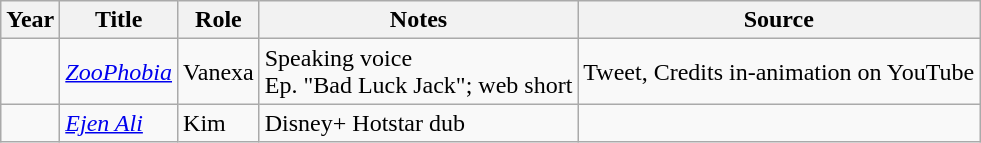<table class="wikitable">
<tr>
<th>Year</th>
<th>Title</th>
<th>Role</th>
<th>Notes</th>
<th>Source</th>
</tr>
<tr>
<td></td>
<td><em><a href='#'>ZooPhobia</a></em></td>
<td>Vanexa</td>
<td>Speaking voice<br>Ep. "Bad Luck Jack"; web short</td>
<td>Tweet, Credits in-animation on YouTube</td>
</tr>
<tr>
<td></td>
<td><em><a href='#'>Ejen Ali</a></em></td>
<td>Kim</td>
<td>Disney+ Hotstar dub</td>
<td></td>
</tr>
</table>
